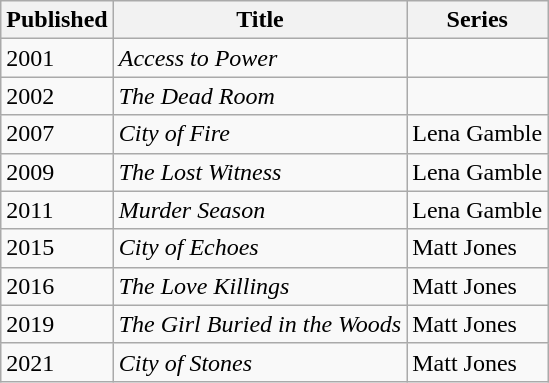<table class="wikitable">
<tr>
<th>Published</th>
<th>Title</th>
<th>Series</th>
</tr>
<tr>
<td>2001</td>
<td><em>Access to Power</em></td>
<td></td>
</tr>
<tr>
<td>2002</td>
<td><em>The Dead Room</em></td>
<td></td>
</tr>
<tr>
<td>2007</td>
<td><em>City of Fire</em></td>
<td>Lena Gamble</td>
</tr>
<tr>
<td>2009</td>
<td><em>The Lost Witness</em></td>
<td>Lena Gamble</td>
</tr>
<tr>
<td>2011</td>
<td><em>Murder Season</em></td>
<td>Lena Gamble</td>
</tr>
<tr>
<td>2015</td>
<td><em>City of Echoes</em></td>
<td>Matt Jones</td>
</tr>
<tr>
<td>2016</td>
<td><em>The Love Killings</em></td>
<td>Matt Jones</td>
</tr>
<tr>
<td>2019</td>
<td><em>The Girl Buried in the Woods</em></td>
<td>Matt Jones</td>
</tr>
<tr>
<td>2021</td>
<td><em>City of Stones</em></td>
<td>Matt Jones</td>
</tr>
</table>
